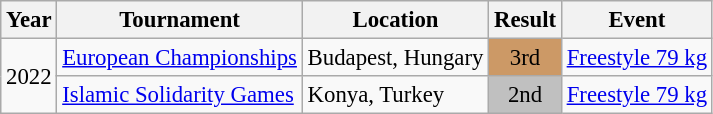<table class="wikitable" style="font-size:95%;">
<tr>
<th>Year</th>
<th>Tournament</th>
<th>Location</th>
<th>Result</th>
<th>Event</th>
</tr>
<tr>
<td rowspan=2>2022</td>
<td><a href='#'>European Championships</a></td>
<td>Budapest, Hungary</td>
<td align="center" bgcolor="cc9966">3rd</td>
<td><a href='#'>Freestyle 79 kg</a></td>
</tr>
<tr>
<td><a href='#'>Islamic Solidarity Games</a></td>
<td>Konya, Turkey</td>
<td align="center" bgcolor="silver">2nd</td>
<td><a href='#'>Freestyle 79 kg</a></td>
</tr>
</table>
